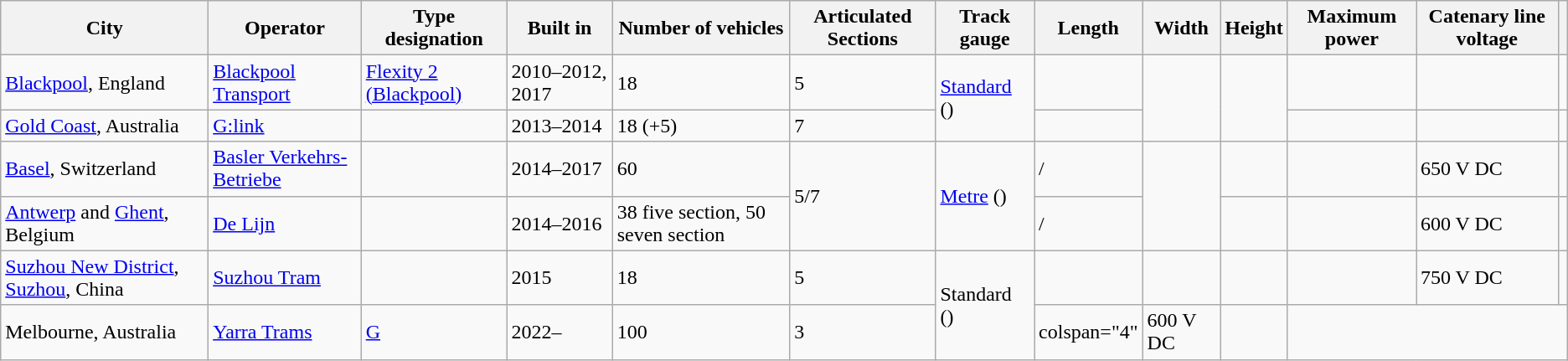<table class="wikitable">
<tr>
<th>City</th>
<th>Operator</th>
<th>Type designation</th>
<th>Built in</th>
<th>Number of vehicles</th>
<th>Articulated Sections</th>
<th>Track gauge</th>
<th>Length</th>
<th>Width</th>
<th>Height</th>
<th>Maximum power</th>
<th>Catenary line voltage</th>
<th></th>
</tr>
<tr>
<td><a href='#'>Blackpool</a>, England</td>
<td><a href='#'>Blackpool Transport</a></td>
<td><a href='#'>Flexity 2 (Blackpool)</a></td>
<td>2010–2012, 2017</td>
<td>18</td>
<td>5</td>
<td rowspan="2"><a href='#'>Standard</a> ()</td>
<td></td>
<td rowspan="2"></td>
<td rowspan="2"></td>
<td></td>
<td></td>
<td></td>
</tr>
<tr>
<td><a href='#'>Gold Coast</a>, Australia</td>
<td><a href='#'>G:link</a></td>
<td></td>
<td>2013–2014</td>
<td>18 (+5)</td>
<td>7</td>
<td></td>
<td></td>
<td></td>
<td></td>
</tr>
<tr>
<td><a href='#'>Basel</a>, Switzerland</td>
<td><a href='#'>Basler Verkehrs-Betriebe</a></td>
<td></td>
<td>2014–2017</td>
<td>60</td>
<td rowspan="2">5/7</td>
<td rowspan="2"><a href='#'>Metre</a> ()</td>
<td>/</td>
<td rowspan="2"></td>
<td></td>
<td></td>
<td>650 V DC</td>
<td></td>
</tr>
<tr>
<td><a href='#'>Antwerp</a> and <a href='#'>Ghent</a>, Belgium</td>
<td><a href='#'>De Lijn</a></td>
<td></td>
<td>2014–2016</td>
<td>38 five section, 50 seven section</td>
<td>/</td>
<td></td>
<td></td>
<td>600 V DC</td>
<td></td>
</tr>
<tr>
<td><a href='#'>Suzhou New District</a>, <a href='#'>Suzhou</a>, China</td>
<td><a href='#'>Suzhou Tram</a></td>
<td></td>
<td>2015</td>
<td>18</td>
<td>5</td>
<td rowspan="2">Standard ()</td>
<td></td>
<td></td>
<td></td>
<td></td>
<td>750 V DC</td>
<td></td>
</tr>
<tr>
<td>Melbourne, Australia</td>
<td><a href='#'>Yarra Trams</a></td>
<td><a href='#'>G</a></td>
<td>2022–</td>
<td>100</td>
<td>3</td>
<td>colspan="4" </td>
<td>600 V DC</td>
<td></td>
</tr>
</table>
